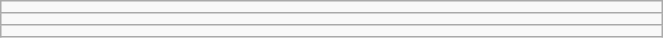<table class="wikitable" style=" text-align:center; font-size:110%;" width="35%">
<tr>
<td></td>
</tr>
<tr>
<td></td>
</tr>
<tr>
<td></td>
</tr>
</table>
